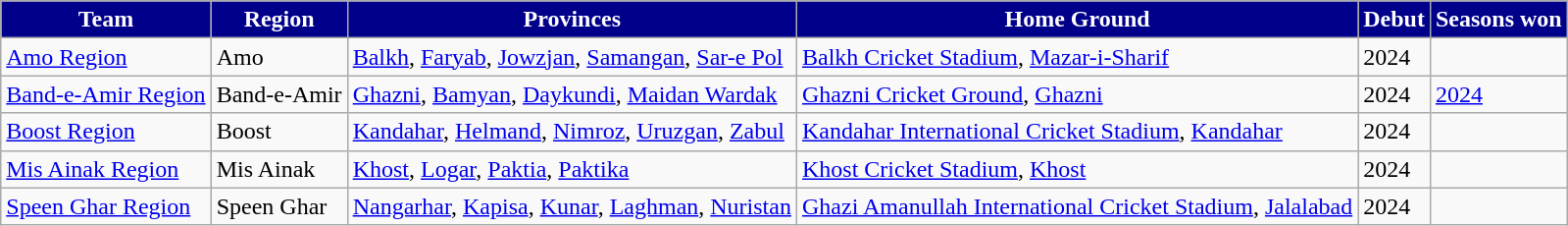<table class="wikitable sortable">
<tr>
<th style="color:#fff; background:#00008b;">Team</th>
<th style="color:#fff; background:#00008b;">Region</th>
<th style="color:#fff; background:#00008b;">Provinces</th>
<th style="color:#fff; background:#00008b;">Home Ground</th>
<th style="color:#fff; background:#00008b;">Debut</th>
<th style="color:#fff; background:#00008b;">Seasons won</th>
</tr>
<tr>
<td><a href='#'>Amo Region</a></td>
<td>Amo</td>
<td><a href='#'>Balkh</a>, <a href='#'>Faryab</a>, <a href='#'>Jowzjan</a>, <a href='#'>Samangan</a>, <a href='#'>Sar-e Pol</a></td>
<td><a href='#'>Balkh Cricket Stadium</a>, <a href='#'>Mazar-i-Sharif</a></td>
<td>2024</td>
<td></td>
</tr>
<tr>
<td><a href='#'>Band-e-Amir Region</a></td>
<td>Band-e-Amir</td>
<td><a href='#'>Ghazni</a>, <a href='#'>Bamyan</a>, <a href='#'>Daykundi</a>, <a href='#'>Maidan Wardak</a></td>
<td><a href='#'>Ghazni Cricket Ground</a>, <a href='#'>Ghazni</a></td>
<td>2024</td>
<td><a href='#'>2024</a></td>
</tr>
<tr>
<td><a href='#'>Boost Region</a></td>
<td>Boost</td>
<td><a href='#'>Kandahar</a>, <a href='#'>Helmand</a>, <a href='#'>Nimroz</a>, <a href='#'>Uruzgan</a>, <a href='#'>Zabul</a></td>
<td><a href='#'>Kandahar International Cricket Stadium</a>, <a href='#'>Kandahar</a></td>
<td>2024</td>
<td></td>
</tr>
<tr>
<td><a href='#'>Mis Ainak Region</a></td>
<td>Mis Ainak</td>
<td><a href='#'>Khost</a>, <a href='#'>Logar</a>, <a href='#'>Paktia</a>, <a href='#'>Paktika</a></td>
<td><a href='#'>Khost Cricket Stadium</a>, <a href='#'>Khost</a></td>
<td>2024</td>
<td></td>
</tr>
<tr>
<td><a href='#'>Speen Ghar Region</a></td>
<td>Speen Ghar</td>
<td><a href='#'>Nangarhar</a>, <a href='#'>Kapisa</a>, <a href='#'>Kunar</a>, <a href='#'>Laghman</a>, <a href='#'>Nuristan</a></td>
<td><a href='#'>Ghazi Amanullah International Cricket Stadium</a>, <a href='#'>Jalalabad</a></td>
<td>2024</td>
<td></td>
</tr>
</table>
